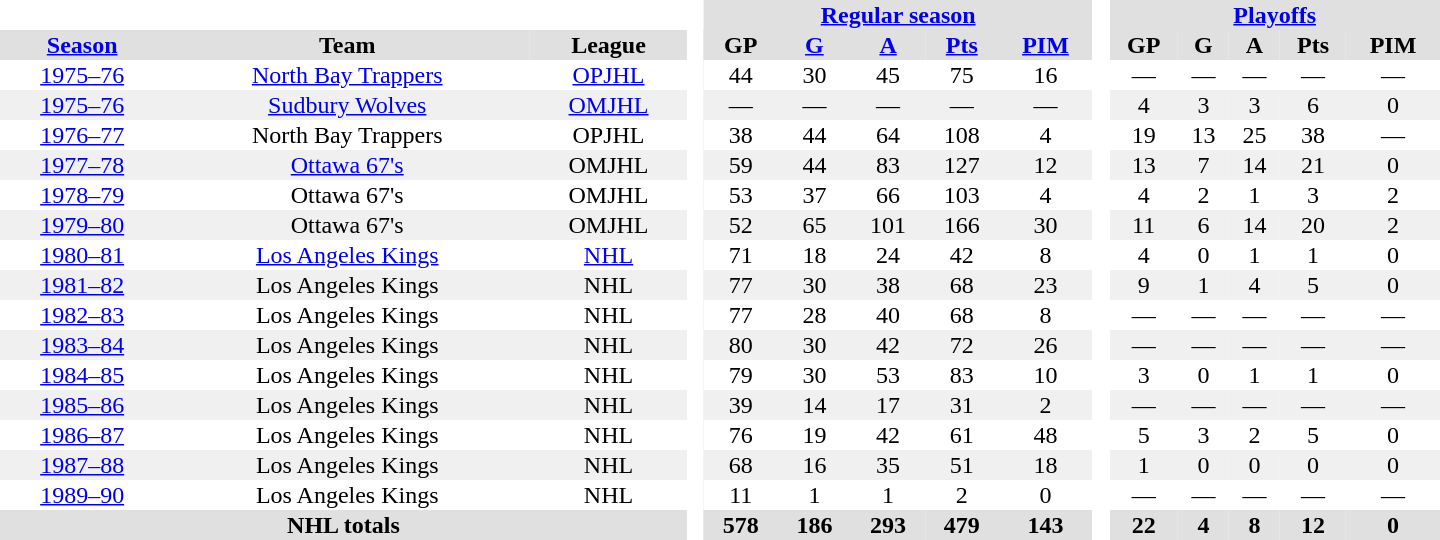<table border="0" cellpadding="1" cellspacing="0" style="text-align:center; width:60em">
<tr bgcolor="#e0e0e0">
<th colspan="3" bgcolor="#ffffff"> </th>
<th rowspan="99" bgcolor="#ffffff"> </th>
<th colspan="5"><a href='#'>Regular season</a></th>
<th rowspan="99" bgcolor="#ffffff"> </th>
<th colspan="5"><a href='#'>Playoffs</a></th>
</tr>
<tr bgcolor="#e0e0e0">
<th><a href='#'>Season</a></th>
<th>Team</th>
<th>League</th>
<th>GP</th>
<th><a href='#'>G</a></th>
<th><a href='#'>A</a></th>
<th><a href='#'>Pts</a></th>
<th><a href='#'>PIM</a></th>
<th>GP</th>
<th>G</th>
<th>A</th>
<th>Pts</th>
<th>PIM</th>
</tr>
<tr>
<td><a href='#'>1975–76</a></td>
<td><a href='#'>North Bay Trappers</a></td>
<td><a href='#'>OPJHL</a></td>
<td>44</td>
<td>30</td>
<td>45</td>
<td>75</td>
<td>16</td>
<td>—</td>
<td>—</td>
<td>—</td>
<td>—</td>
<td>—</td>
</tr>
<tr style="background:#f0f0f0;">
<td><a href='#'>1975–76</a></td>
<td><a href='#'>Sudbury Wolves</a></td>
<td><a href='#'>OMJHL</a></td>
<td>—</td>
<td>—</td>
<td>—</td>
<td>—</td>
<td>—</td>
<td>4</td>
<td>3</td>
<td>3</td>
<td>6</td>
<td>0</td>
</tr>
<tr>
<td><a href='#'>1976–77</a></td>
<td>North Bay Trappers</td>
<td>OPJHL</td>
<td>38</td>
<td>44</td>
<td>64</td>
<td>108</td>
<td>4</td>
<td>19</td>
<td>13</td>
<td>25</td>
<td>38</td>
<td>—</td>
</tr>
<tr style="background:#f0f0f0;">
<td><a href='#'>1977–78</a></td>
<td><a href='#'>Ottawa 67's</a></td>
<td>OMJHL</td>
<td>59</td>
<td>44</td>
<td>83</td>
<td>127</td>
<td>12</td>
<td>13</td>
<td>7</td>
<td>14</td>
<td>21</td>
<td>0</td>
</tr>
<tr>
<td><a href='#'>1978–79</a></td>
<td>Ottawa 67's</td>
<td>OMJHL</td>
<td>53</td>
<td>37</td>
<td>66</td>
<td>103</td>
<td>4</td>
<td>4</td>
<td>2</td>
<td>1</td>
<td>3</td>
<td>2</td>
</tr>
<tr style="background:#f0f0f0;">
<td><a href='#'>1979–80</a></td>
<td>Ottawa 67's</td>
<td>OMJHL</td>
<td>52</td>
<td>65</td>
<td>101</td>
<td>166</td>
<td>30</td>
<td>11</td>
<td>6</td>
<td>14</td>
<td>20</td>
<td>2</td>
</tr>
<tr>
<td><a href='#'>1980–81</a></td>
<td><a href='#'>Los Angeles Kings</a></td>
<td><a href='#'>NHL</a></td>
<td>71</td>
<td>18</td>
<td>24</td>
<td>42</td>
<td>8</td>
<td>4</td>
<td>0</td>
<td>1</td>
<td>1</td>
<td>0</td>
</tr>
<tr style="background:#f0f0f0;">
<td><a href='#'>1981–82</a></td>
<td>Los Angeles Kings</td>
<td>NHL</td>
<td>77</td>
<td>30</td>
<td>38</td>
<td>68</td>
<td>23</td>
<td>9</td>
<td>1</td>
<td>4</td>
<td>5</td>
<td>0</td>
</tr>
<tr>
<td><a href='#'>1982–83</a></td>
<td>Los Angeles Kings</td>
<td>NHL</td>
<td>77</td>
<td>28</td>
<td>40</td>
<td>68</td>
<td>8</td>
<td>—</td>
<td>—</td>
<td>—</td>
<td>—</td>
<td>—</td>
</tr>
<tr style="background:#f0f0f0;">
<td><a href='#'>1983–84</a></td>
<td>Los Angeles Kings</td>
<td>NHL</td>
<td>80</td>
<td>30</td>
<td>42</td>
<td>72</td>
<td>26</td>
<td>—</td>
<td>—</td>
<td>—</td>
<td>—</td>
<td>—</td>
</tr>
<tr>
<td><a href='#'>1984–85</a></td>
<td>Los Angeles Kings</td>
<td>NHL</td>
<td>79</td>
<td>30</td>
<td>53</td>
<td>83</td>
<td>10</td>
<td>3</td>
<td>0</td>
<td>1</td>
<td>1</td>
<td>0</td>
</tr>
<tr style="background:#f0f0f0;">
<td><a href='#'>1985–86</a></td>
<td>Los Angeles Kings</td>
<td>NHL</td>
<td>39</td>
<td>14</td>
<td>17</td>
<td>31</td>
<td>2</td>
<td>—</td>
<td>—</td>
<td>—</td>
<td>—</td>
<td>—</td>
</tr>
<tr>
<td><a href='#'>1986–87</a></td>
<td>Los Angeles Kings</td>
<td>NHL</td>
<td>76</td>
<td>19</td>
<td>42</td>
<td>61</td>
<td>48</td>
<td>5</td>
<td>3</td>
<td>2</td>
<td>5</td>
<td>0</td>
</tr>
<tr style="background:#f0f0f0;">
<td><a href='#'>1987–88</a></td>
<td>Los Angeles Kings</td>
<td>NHL</td>
<td>68</td>
<td>16</td>
<td>35</td>
<td>51</td>
<td>18</td>
<td>1</td>
<td>0</td>
<td>0</td>
<td>0</td>
<td>0</td>
</tr>
<tr>
<td><a href='#'>1989–90</a></td>
<td>Los Angeles Kings</td>
<td>NHL</td>
<td>11</td>
<td>1</td>
<td>1</td>
<td>2</td>
<td>0</td>
<td>—</td>
<td>—</td>
<td>—</td>
<td>—</td>
<td>—</td>
</tr>
<tr style="background:#e0e0e0;">
<th colspan="3">NHL totals</th>
<th>578</th>
<th>186</th>
<th>293</th>
<th>479</th>
<th>143</th>
<th>22</th>
<th>4</th>
<th>8</th>
<th>12</th>
<th>0</th>
</tr>
</table>
